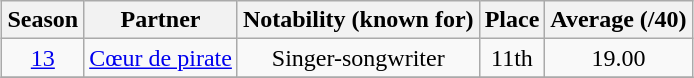<table class="wikitable sortable" style="margin:auto; text-align:center;">
<tr>
<th>Season</th>
<th>Partner</th>
<th>Notability (known for)</th>
<th>Place</th>
<th>Average (/40)</th>
</tr>
<tr>
<td><a href='#'>13</a></td>
<td><a href='#'>Cœur de pirate</a></td>
<td>Singer-songwriter</td>
<td>11th</td>
<td>19.00</td>
</tr>
<tr>
</tr>
</table>
